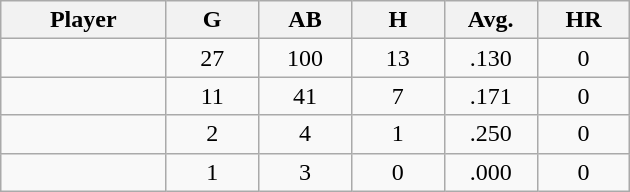<table class="wikitable sortable">
<tr>
<th bgcolor="#DDDDFF" width="16%">Player</th>
<th bgcolor="#DDDDFF" width="9%">G</th>
<th bgcolor="#DDDDFF" width="9%">AB</th>
<th bgcolor="#DDDDFF" width="9%">H</th>
<th bgcolor="#DDDDFF" width="9%">Avg.</th>
<th bgcolor="#DDDDFF" width="9%">HR</th>
</tr>
<tr align="center">
<td></td>
<td>27</td>
<td>100</td>
<td>13</td>
<td>.130</td>
<td>0</td>
</tr>
<tr align="center">
<td></td>
<td>11</td>
<td>41</td>
<td>7</td>
<td>.171</td>
<td>0</td>
</tr>
<tr align="center">
<td></td>
<td>2</td>
<td>4</td>
<td>1</td>
<td>.250</td>
<td>0</td>
</tr>
<tr align="center">
<td></td>
<td>1</td>
<td>3</td>
<td>0</td>
<td>.000</td>
<td>0</td>
</tr>
</table>
